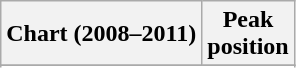<table class="wikitable sortable plainrowheaders" style="text-align:center;">
<tr>
<th>Chart (2008–2011)</th>
<th>Peak<br>position</th>
</tr>
<tr>
</tr>
<tr>
</tr>
<tr>
</tr>
<tr>
</tr>
</table>
